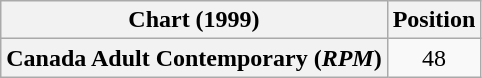<table class="wikitable plainrowheaders" style="text-align:center">
<tr>
<th scope="col">Chart (1999)</th>
<th scope="col">Position</th>
</tr>
<tr>
<th scope="row">Canada Adult Contemporary (<em>RPM</em>)</th>
<td>48</td>
</tr>
</table>
